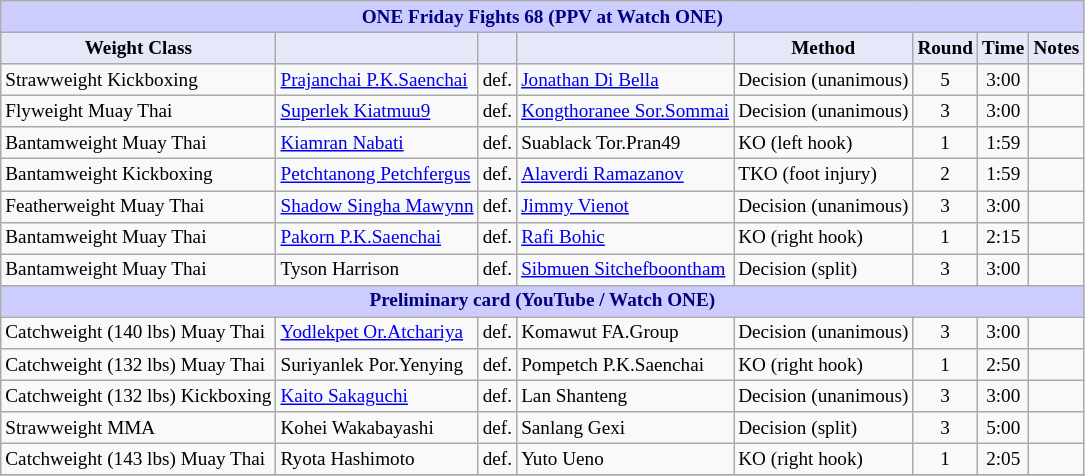<table class="wikitable" style="font-size: 80%;">
<tr>
<th colspan="8" style="background-color: #ccf; color: #000080; text-align: center;"><strong>ONE Friday Fights 68 (PPV at Watch ONE)</strong></th>
</tr>
<tr>
<th colspan="1" style="background-color: #E6E8FA; color: #000000; text-align: center;">Weight Class</th>
<th colspan="1" style="background-color: #E6E8FA; color: #000000; text-align: center;"></th>
<th colspan="1" style="background-color: #E6E8FA; color: #000000; text-align: center;"></th>
<th colspan="1" style="background-color: #E6E8FA; color: #000000; text-align: center;"></th>
<th colspan="1" style="background-color: #E6E8FA; color: #000000; text-align: center;">Method</th>
<th colspan="1" style="background-color: #E6E8FA; color: #000000; text-align: center;">Round</th>
<th colspan="1" style="background-color: #E6E8FA; color: #000000; text-align: center;">Time</th>
<th colspan="1" style="background-color: #E6E8FA; color: #000000; text-align: center;">Notes</th>
</tr>
<tr>
<td>Strawweight Kickboxing</td>
<td> <a href='#'>Prajanchai P.K.Saenchai</a></td>
<td>def.</td>
<td> <a href='#'>Jonathan Di Bella</a></td>
<td>Decision (unanimous)</td>
<td align=center>5</td>
<td align=center>3:00</td>
<td></td>
</tr>
<tr>
<td>Flyweight Muay Thai</td>
<td> <a href='#'>Superlek Kiatmuu9</a></td>
<td>def.</td>
<td> <a href='#'>Kongthoranee Sor.Sommai</a></td>
<td>Decision (unanimous)</td>
<td align=center>3</td>
<td align=center>3:00</td>
<td></td>
</tr>
<tr>
<td>Bantamweight Muay Thai</td>
<td> <a href='#'>Kiamran Nabati</a></td>
<td>def.</td>
<td> Suablack Tor.Pran49</td>
<td>KO (left hook)</td>
<td align=center>1</td>
<td align=center>1:59</td>
<td></td>
</tr>
<tr>
<td>Bantamweight Kickboxing</td>
<td> <a href='#'>Petchtanong Petchfergus</a></td>
<td>def.</td>
<td> <a href='#'>Alaverdi Ramazanov</a></td>
<td>TKO (foot injury)</td>
<td align=center>2</td>
<td align=center>1:59</td>
<td></td>
</tr>
<tr>
<td>Featherweight Muay Thai</td>
<td> <a href='#'>Shadow Singha Mawynn</a></td>
<td>def.</td>
<td> <a href='#'>Jimmy Vienot</a></td>
<td>Decision (unanimous)</td>
<td align=center>3</td>
<td align=center>3:00</td>
<td></td>
</tr>
<tr>
<td>Bantamweight Muay Thai</td>
<td> <a href='#'>Pakorn P.K.Saenchai</a></td>
<td>def.</td>
<td> <a href='#'>Rafi Bohic</a></td>
<td>KO (right hook)</td>
<td align=center>1</td>
<td align=center>2:15</td>
<td></td>
</tr>
<tr>
<td>Bantamweight Muay Thai</td>
<td> Tyson Harrison</td>
<td>def.</td>
<td> <a href='#'>Sibmuen Sitchefboontham</a></td>
<td>Decision (split)</td>
<td align=center>3</td>
<td align=center>3:00</td>
<td></td>
</tr>
<tr>
<th colspan="8" style="background-color: #ccf; color: #000080; text-align: center;"><strong>Preliminary card (YouTube / Watch ONE)</strong></th>
</tr>
<tr>
<td>Catchweight (140 lbs) Muay Thai</td>
<td> <a href='#'>Yodlekpet Or.Atchariya</a></td>
<td>def.</td>
<td> Komawut FA.Group</td>
<td>Decision (unanimous)</td>
<td align=center>3</td>
<td align=center>3:00</td>
<td></td>
</tr>
<tr>
<td>Catchweight (132 lbs) Muay Thai</td>
<td> Suriyanlek Por.Yenying</td>
<td>def.</td>
<td> Pompetch P.K.Saenchai</td>
<td>KO (right hook)</td>
<td align=center>1</td>
<td align=center>2:50</td>
<td></td>
</tr>
<tr>
<td>Catchweight (132 lbs) Kickboxing</td>
<td> <a href='#'>Kaito Sakaguchi</a></td>
<td>def.</td>
<td> Lan Shanteng</td>
<td>Decision (unanimous)</td>
<td align=center>3</td>
<td align=center>3:00</td>
<td></td>
</tr>
<tr>
<td>Strawweight MMA</td>
<td> Kohei Wakabayashi</td>
<td>def.</td>
<td> Sanlang Gexi</td>
<td>Decision (split)</td>
<td align=center>3</td>
<td align=center>5:00</td>
<td></td>
</tr>
<tr>
<td>Catchweight (143 lbs) Muay Thai</td>
<td> Ryota Hashimoto</td>
<td>def.</td>
<td> Yuto Ueno</td>
<td>KO (right hook)</td>
<td align=center>1</td>
<td align=center>2:05</td>
<td></td>
</tr>
<tr>
</tr>
</table>
